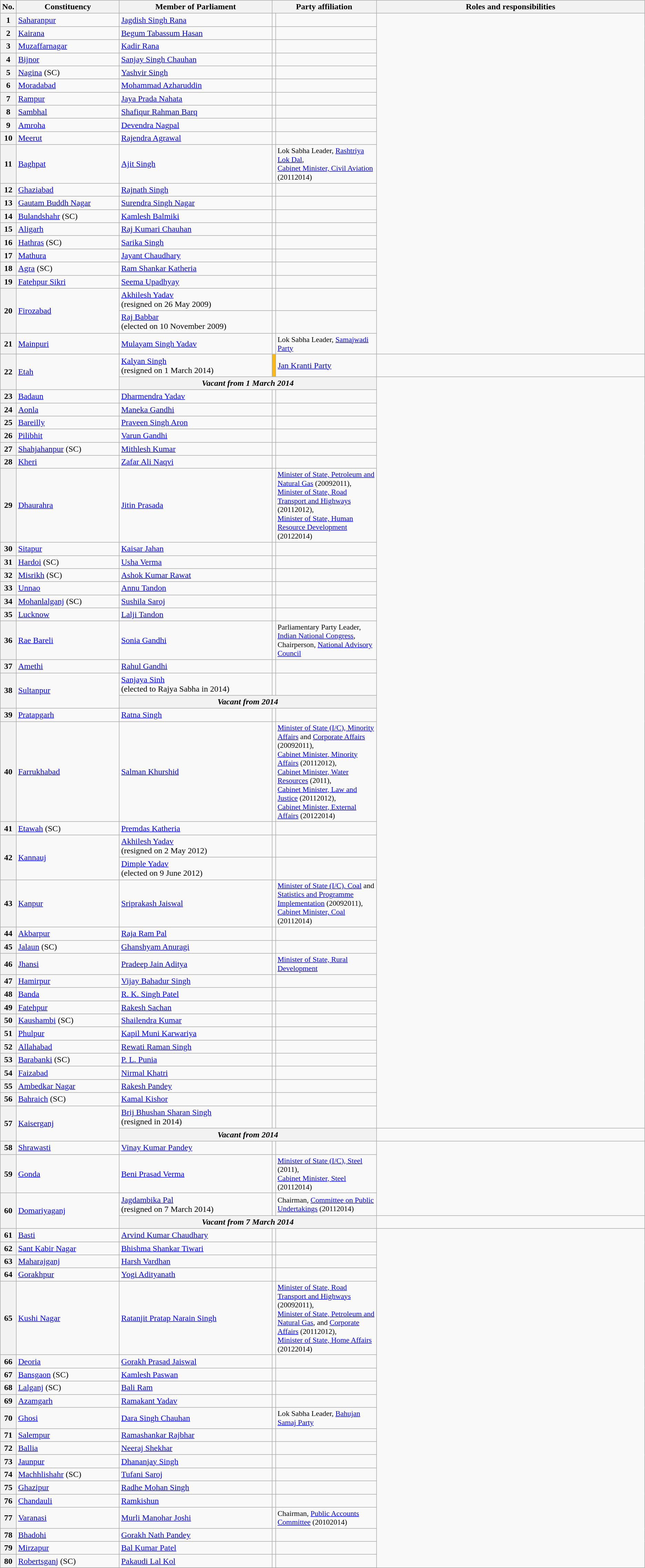<table class="wikitable">
<tr style="text-align:center;">
<th>No.</th>
<th style="width:12em">Constituency</th>
<th style="width:18em">Member of Parliament</th>
<th colspan="2" style="width:18em">Party affiliation</th>
<th style="width:32em">Roles and responsibilities</th>
</tr>
<tr>
<th>1</th>
<td><a href='#'>Saharanpur</a></td>
<td><a href='#'>Jagdish Singh Rana</a></td>
<td></td>
<td></td>
</tr>
<tr>
<th>2</th>
<td><a href='#'>Kairana</a></td>
<td><a href='#'>Begum Tabassum Hasan</a></td>
<td></td>
<td></td>
</tr>
<tr>
<th>3</th>
<td><a href='#'>Muzaffarnagar</a></td>
<td><a href='#'>Kadir Rana</a></td>
<td></td>
<td></td>
</tr>
<tr>
<th>4</th>
<td><a href='#'>Bijnor</a></td>
<td><a href='#'>Sanjay Singh Chauhan</a></td>
<td></td>
<td></td>
</tr>
<tr>
<th>5</th>
<td><a href='#'>Nagina</a> (SC)</td>
<td><a href='#'>Yashvir Singh</a></td>
<td></td>
<td></td>
</tr>
<tr>
<th>6</th>
<td><a href='#'>Moradabad</a></td>
<td><a href='#'>Mohammad Azharuddin</a></td>
<td></td>
<td></td>
</tr>
<tr>
<th>7</th>
<td><a href='#'>Rampur</a></td>
<td><a href='#'>Jaya Prada Nahata</a></td>
<td></td>
<td></td>
</tr>
<tr>
<th>8</th>
<td><a href='#'>Sambhal</a></td>
<td><a href='#'>Shafiqur Rahman Barq</a></td>
<td></td>
<td></td>
</tr>
<tr>
<th>9</th>
<td><a href='#'>Amroha</a></td>
<td><a href='#'>Devendra Nagpal</a></td>
<td></td>
<td></td>
</tr>
<tr>
<th>10</th>
<td><a href='#'>Meerut</a></td>
<td><a href='#'>Rajendra Agrawal</a></td>
<td></td>
<td></td>
</tr>
<tr>
<th>11</th>
<td><a href='#'>Baghpat</a></td>
<td><a href='#'>Ajit Singh</a></td>
<td></td>
<td style="font-size:90%">Lok Sabha Leader, <a href='#'>Rashtriya Lok Dal</a>,<br><a href='#'>Cabinet Minister, Civil Aviation</a> (20112014)</td>
</tr>
<tr>
<th>12</th>
<td><a href='#'>Ghaziabad</a></td>
<td><a href='#'>Rajnath Singh</a></td>
<td></td>
<td></td>
</tr>
<tr>
<th>13</th>
<td><a href='#'>Gautam Buddh Nagar</a></td>
<td><a href='#'>Surendra Singh Nagar</a></td>
<td></td>
<td></td>
</tr>
<tr>
<th>14</th>
<td><a href='#'>Bulandshahr</a> (SC)</td>
<td><a href='#'>Kamlesh Balmiki</a></td>
<td></td>
<td></td>
</tr>
<tr>
<th>15</th>
<td><a href='#'>Aligarh</a></td>
<td><a href='#'>Raj Kumari Chauhan</a></td>
<td></td>
<td></td>
</tr>
<tr>
<th>16</th>
<td><a href='#'>Hathras</a> (SC)</td>
<td><a href='#'>Sarika Singh</a></td>
<td></td>
<td></td>
</tr>
<tr>
<th>17</th>
<td><a href='#'>Mathura</a></td>
<td><a href='#'>Jayant Chaudhary</a></td>
<td></td>
<td></td>
</tr>
<tr>
<th>18</th>
<td><a href='#'>Agra</a> (SC)</td>
<td><a href='#'>Ram Shankar Katheria</a></td>
<td></td>
<td></td>
</tr>
<tr>
<th>19</th>
<td><a href='#'>Fatehpur Sikri</a></td>
<td><a href='#'>Seema Upadhyay</a></td>
<td></td>
<td></td>
</tr>
<tr>
<th rowspan="2">20</th>
<td rowspan="2"><a href='#'>Firozabad</a></td>
<td><a href='#'>Akhilesh Yadav</a><br>(resigned on 26 May 2009)</td>
<td></td>
<td></td>
</tr>
<tr>
<td><a href='#'>Raj Babbar</a><br>(elected on 10 November 2009)</td>
<td></td>
<td></td>
</tr>
<tr>
<th>21</th>
<td><a href='#'>Mainpuri</a></td>
<td><a href='#'>Mulayam Singh Yadav</a></td>
<td></td>
<td style="font-size:90%">Lok Sabha Leader, <a href='#'>Samajwadi Party</a></td>
</tr>
<tr>
<th rowspan="2">22</th>
<td rowspan="2"><a href='#'>Etah</a></td>
<td><a href='#'>Kalyan Singh</a><br>(resigned on 1 March 2014)</td>
<td bgcolor=#FBB917></td>
<td><a href='#'>Jan Kranti Party</a></td>
<td></td>
</tr>
<tr>
<th colspan="3"><em>Vacant from 1 March 2014</em></th>
</tr>
<tr>
<th>23</th>
<td><a href='#'>Badaun</a></td>
<td><a href='#'>Dharmendra Yadav</a></td>
<td></td>
<td></td>
</tr>
<tr>
<th>24</th>
<td><a href='#'>Aonla</a></td>
<td><a href='#'>Maneka Gandhi</a></td>
<td></td>
<td></td>
</tr>
<tr>
<th>25</th>
<td><a href='#'>Bareilly</a></td>
<td><a href='#'>Praveen Singh Aron</a></td>
<td></td>
<td></td>
</tr>
<tr>
<th>26</th>
<td><a href='#'>Pilibhit</a></td>
<td><a href='#'>Varun Gandhi</a></td>
<td></td>
<td></td>
</tr>
<tr>
<th>27</th>
<td><a href='#'>Shahjahanpur</a> (SC)</td>
<td><a href='#'>Mithlesh Kumar</a></td>
<td></td>
<td></td>
</tr>
<tr>
<th>28</th>
<td><a href='#'>Kheri</a></td>
<td><a href='#'>Zafar Ali Naqvi</a></td>
<td></td>
<td></td>
</tr>
<tr>
<th>29</th>
<td><a href='#'>Dhaurahra</a></td>
<td><a href='#'>Jitin Prasada</a></td>
<td></td>
<td style="font-size:90%"><a href='#'>Minister of State, Petroleum and Natural Gas</a> (20092011),<br><a href='#'>Minister of State, Road Transport and Highways</a> (20112012),<br><a href='#'>Minister of State, Human Resource Development</a> (20122014)</td>
</tr>
<tr>
<th>30</th>
<td><a href='#'>Sitapur</a></td>
<td><a href='#'>Kaisar Jahan</a></td>
<td></td>
<td></td>
</tr>
<tr>
<th>31</th>
<td><a href='#'>Hardoi</a> (SC)</td>
<td><a href='#'>Usha Verma</a></td>
<td></td>
<td></td>
</tr>
<tr>
<th>32</th>
<td><a href='#'>Misrikh</a> (SC)</td>
<td><a href='#'>Ashok Kumar Rawat</a></td>
<td></td>
<td></td>
</tr>
<tr>
<th>33</th>
<td><a href='#'>Unnao</a></td>
<td><a href='#'>Annu Tandon</a></td>
<td></td>
<td></td>
</tr>
<tr>
<th>34</th>
<td><a href='#'>Mohanlalganj</a> (SC)</td>
<td><a href='#'>Sushila Saroj</a></td>
<td></td>
<td></td>
</tr>
<tr>
<th>35</th>
<td><a href='#'>Lucknow</a></td>
<td><a href='#'>Lalji Tandon</a></td>
<td></td>
<td></td>
</tr>
<tr>
<th>36</th>
<td><a href='#'>Rae Bareli</a></td>
<td><a href='#'>Sonia Gandhi</a></td>
<td></td>
<td style="font-size:90%">Parliamentary Party Leader, <a href='#'>Indian National Congress</a>,<br>Chairperson, <a href='#'>National Advisory Council</a></td>
</tr>
<tr>
<th>37</th>
<td><a href='#'>Amethi</a></td>
<td><a href='#'>Rahul Gandhi</a></td>
<td></td>
<td></td>
</tr>
<tr>
<th rowspan="2">38</th>
<td rowspan="2"><a href='#'>Sultanpur</a></td>
<td><a href='#'>Sanjaya Sinh</a><br>(elected to Rajya Sabha in 2014)</td>
<td></td>
<td></td>
</tr>
<tr>
<th colspan="3"><em>Vacant from 2014</em></th>
</tr>
<tr>
<th>39</th>
<td><a href='#'>Pratapgarh</a></td>
<td><a href='#'>Ratna Singh</a></td>
<td></td>
<td></td>
</tr>
<tr>
<th>40</th>
<td><a href='#'>Farrukhabad</a></td>
<td><a href='#'>Salman Khurshid</a></td>
<td></td>
<td style="font-size:90%"><a href='#'>Minister of State (I/C), Minority Affairs</a> and <a href='#'>Corporate Affairs</a> (20092011),<br><a href='#'>Cabinet Minister, Minority Affairs</a> (20112012),<br><a href='#'>Cabinet Minister, Water Resources</a> (2011),<br><a href='#'>Cabinet Minister, Law and Justice</a> (20112012),<br><a href='#'>Cabinet Minister, External Affairs</a> (20122014)</td>
</tr>
<tr>
<th>41</th>
<td><a href='#'>Etawah</a> (SC)</td>
<td><a href='#'>Premdas Katheria</a></td>
<td></td>
<td></td>
</tr>
<tr>
<th rowspan="2">42</th>
<td rowspan="2"><a href='#'>Kannauj</a></td>
<td><a href='#'>Akhilesh Yadav</a><br>(resigned on 2 May 2012)</td>
<td></td>
<td></td>
</tr>
<tr>
<td><a href='#'>Dimple Yadav</a><br>(elected on 9 June 2012)</td>
<td></td>
<td></td>
</tr>
<tr>
<th>43</th>
<td><a href='#'>Kanpur</a></td>
<td><a href='#'>Sriprakash Jaiswal</a></td>
<td></td>
<td style="font-size:90%"><a href='#'>Minister of State (I/C), Coal</a> and <a href='#'>Statistics and Programme Implementation</a> (20092011),<br><a href='#'>Cabinet Minister, Coal</a> (20112014)</td>
</tr>
<tr>
<th>44</th>
<td><a href='#'>Akbarpur</a></td>
<td><a href='#'>Raja Ram Pal</a></td>
<td></td>
<td></td>
</tr>
<tr>
<th>45</th>
<td><a href='#'>Jalaun</a> (SC)</td>
<td><a href='#'>Ghanshyam Anuragi</a></td>
<td></td>
<td></td>
</tr>
<tr>
<th>46</th>
<td><a href='#'>Jhansi</a></td>
<td><a href='#'>Pradeep Jain Aditya</a></td>
<td></td>
<td style="font-size:90%"><a href='#'>Minister of State, Rural Development</a></td>
</tr>
<tr>
<th>47</th>
<td><a href='#'>Hamirpur</a></td>
<td><a href='#'>Vijay Bahadur Singh</a></td>
<td></td>
<td></td>
</tr>
<tr>
<th>48</th>
<td><a href='#'>Banda</a></td>
<td><a href='#'>R. K. Singh Patel</a></td>
<td></td>
<td></td>
</tr>
<tr>
<th>49</th>
<td><a href='#'>Fatehpur</a></td>
<td><a href='#'>Rakesh Sachan</a></td>
<td></td>
<td></td>
</tr>
<tr>
<th>50</th>
<td><a href='#'>Kaushambi</a> (SC)</td>
<td><a href='#'>Shailendra Kumar</a></td>
<td></td>
<td></td>
</tr>
<tr>
<th>51</th>
<td><a href='#'>Phulpur</a></td>
<td><a href='#'>Kapil Muni Karwariya</a></td>
<td></td>
<td></td>
</tr>
<tr>
<th>52</th>
<td><a href='#'>Allahabad</a></td>
<td><a href='#'>Rewati Raman Singh</a></td>
<td></td>
<td></td>
</tr>
<tr>
<th>53</th>
<td><a href='#'>Barabanki</a> (SC)</td>
<td><a href='#'>P. L. Punia</a></td>
<td></td>
<td></td>
</tr>
<tr>
<th>54</th>
<td><a href='#'>Faizabad</a></td>
<td><a href='#'>Nirmal Khatri</a></td>
<td></td>
<td></td>
</tr>
<tr>
<th>55</th>
<td><a href='#'>Ambedkar Nagar</a></td>
<td><a href='#'>Rakesh Pandey</a></td>
<td></td>
<td></td>
</tr>
<tr>
<th>56</th>
<td><a href='#'>Bahraich</a> (SC)</td>
<td><a href='#'>Kamal Kishor</a></td>
<td></td>
<td></td>
</tr>
<tr>
<th rowspan="2">57</th>
<td rowspan="2"><a href='#'>Kaiserganj</a></td>
<td><a href='#'>Brij Bhushan Sharan Singh</a><br>(resigned in 2014)</td>
<td></td>
<td></td>
</tr>
<tr>
<th colspan="3"><em>Vacant from 2014</em></th>
<td></td>
</tr>
<tr>
<th>58</th>
<td><a href='#'>Shrawasti</a></td>
<td><a href='#'>Vinay Kumar Pandey</a></td>
<td></td>
<td></td>
</tr>
<tr>
<th>59</th>
<td><a href='#'>Gonda</a></td>
<td><a href='#'>Beni Prasad Verma</a></td>
<td></td>
<td style="font-size:90%"><a href='#'>Minister of State (I/C), Steel</a> (2011),<br><a href='#'>Cabinet Minister, Steel</a> (20112014)</td>
</tr>
<tr>
<th rowspan="2">60</th>
<td rowspan="2"><a href='#'>Domariyaganj</a></td>
<td><a href='#'>Jagdambika Pal</a><br>(resigned on 7 March 2014)</td>
<td></td>
<td style="font-size:90%">Chairman, <a href='#'>Committee on Public Undertakings</a> (20112014)</td>
</tr>
<tr>
<th colspan="3"><em>Vacant from 7 March 2014</em></th>
<td></td>
</tr>
<tr>
<th>61</th>
<td><a href='#'>Basti</a></td>
<td><a href='#'>Arvind Kumar Chaudhary</a></td>
<td></td>
<td></td>
</tr>
<tr>
<th>62</th>
<td><a href='#'>Sant Kabir Nagar</a></td>
<td><a href='#'>Bhishma Shankar Tiwari</a></td>
<td></td>
<td></td>
</tr>
<tr>
<th>63</th>
<td><a href='#'>Maharajganj</a></td>
<td><a href='#'>Harsh Vardhan</a></td>
<td></td>
<td></td>
</tr>
<tr>
<th>64</th>
<td><a href='#'>Gorakhpur</a></td>
<td><a href='#'>Yogi Adityanath</a></td>
<td></td>
<td></td>
</tr>
<tr>
<th>65</th>
<td><a href='#'>Kushi Nagar</a></td>
<td><a href='#'>Ratanjit Pratap Narain Singh</a></td>
<td></td>
<td style="font-size:90%"><a href='#'>Minister of State, Road Transport and Highways</a> (20092011),<br><a href='#'>Minister of State, Petroleum and Natural Gas</a>, and <a href='#'>Corporate Affairs</a> (20112012),<br><a href='#'>Minister of State, Home Affairs</a> (20122014)</td>
</tr>
<tr>
<th>66</th>
<td><a href='#'>Deoria</a></td>
<td><a href='#'>Gorakh Prasad Jaiswal</a></td>
<td></td>
<td></td>
</tr>
<tr>
<th>67</th>
<td><a href='#'>Bansgaon</a> (SC)</td>
<td><a href='#'>Kamlesh Paswan</a></td>
<td></td>
<td></td>
</tr>
<tr>
<th>68</th>
<td><a href='#'>Lalganj</a> (SC)</td>
<td><a href='#'>Bali Ram</a></td>
<td></td>
<td></td>
</tr>
<tr>
<th>69</th>
<td><a href='#'>Azamgarh</a></td>
<td><a href='#'>Ramakant Yadav</a></td>
<td></td>
<td></td>
</tr>
<tr>
<th>70</th>
<td><a href='#'>Ghosi</a></td>
<td><a href='#'>Dara Singh Chauhan</a></td>
<td></td>
<td style="font-size:90%">Lok Sabha Leader, <a href='#'>Bahujan Samaj Party</a></td>
</tr>
<tr>
<th>71</th>
<td><a href='#'>Salempur</a></td>
<td><a href='#'>Ramashankar Rajbhar</a></td>
<td></td>
<td></td>
</tr>
<tr>
<th>72</th>
<td><a href='#'>Ballia</a></td>
<td><a href='#'>Neeraj Shekhar</a></td>
<td></td>
<td></td>
</tr>
<tr>
<th>73</th>
<td><a href='#'>Jaunpur</a></td>
<td><a href='#'>Dhananjay Singh</a></td>
<td></td>
<td></td>
</tr>
<tr>
<th>74</th>
<td><a href='#'>Machhlishahr</a> (SC)</td>
<td><a href='#'>Tufani Saroj</a></td>
<td></td>
<td></td>
</tr>
<tr>
<th>75</th>
<td><a href='#'>Ghazipur</a></td>
<td><a href='#'>Radhe Mohan Singh</a></td>
<td></td>
<td></td>
</tr>
<tr>
<th>76</th>
<td><a href='#'>Chandauli</a></td>
<td><a href='#'>Ramkishun</a></td>
<td></td>
<td></td>
</tr>
<tr>
<th>77</th>
<td><a href='#'>Varanasi</a></td>
<td><a href='#'>Murli Manohar Joshi</a></td>
<td></td>
<td style="font-size:90%">Chairman, <a href='#'>Public Accounts Committee</a> (20102014)</td>
</tr>
<tr>
<th>78</th>
<td><a href='#'>Bhadohi</a></td>
<td><a href='#'>Gorakh Nath Pandey</a></td>
<td></td>
<td></td>
</tr>
<tr>
<th>79</th>
<td><a href='#'>Mirzapur</a></td>
<td><a href='#'>Bal Kumar Patel</a></td>
<td></td>
<td></td>
</tr>
<tr>
<th>80</th>
<td><a href='#'>Robertsganj</a> (SC)</td>
<td><a href='#'>Pakaudi Lal Kol</a></td>
<td></td>
<td></td>
</tr>
<tr>
</tr>
</table>
